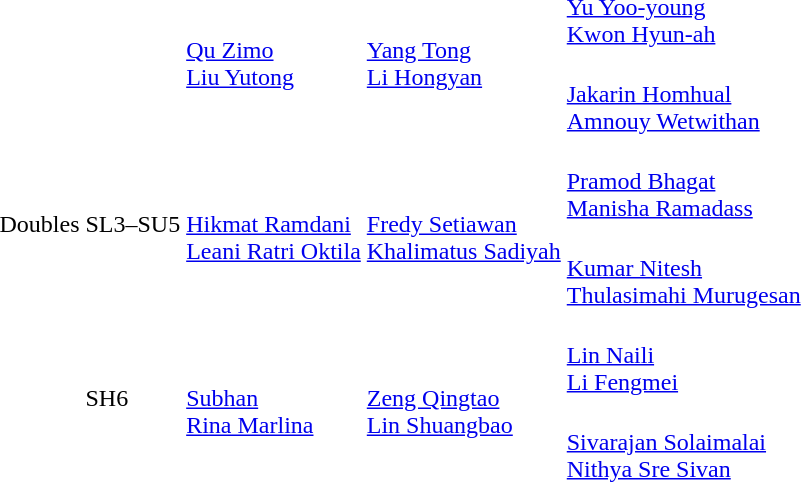<table>
<tr>
<td rowspan="6">Doubles</td>
<td rowspan="2"><br></td>
<td rowspan="2"><br><a href='#'>Qu Zimo</a><br><a href='#'>Liu Yutong</a></td>
<td rowspan="2"><br><a href='#'>Yang Tong</a><br><a href='#'>Li Hongyan</a></td>
<td><br><a href='#'>Yu Yoo-young</a><br><a href='#'>Kwon Hyun-ah</a></td>
</tr>
<tr>
<td><br><a href='#'>Jakarin Homhual</a><br><a href='#'>Amnouy Wetwithan</a></td>
</tr>
<tr>
<td rowspan="2">SL3–SU5<br></td>
<td rowspan="2"><br><a href='#'>Hikmat Ramdani</a><br><a href='#'>Leani Ratri Oktila</a></td>
<td rowspan="2"><br><a href='#'>Fredy Setiawan</a><br><a href='#'>Khalimatus Sadiyah</a></td>
<td><br><a href='#'>Pramod Bhagat</a><br><a href='#'>Manisha Ramadass</a></td>
</tr>
<tr>
<td><br><a href='#'>Kumar Nitesh</a><br><a href='#'>Thulasimahi Murugesan</a></td>
</tr>
<tr>
<td rowspan="2">SH6<br></td>
<td rowspan="2"><br><a href='#'>Subhan</a><br><a href='#'>Rina Marlina</a></td>
<td rowspan="2"><br><a href='#'>Zeng Qingtao</a><br><a href='#'>Lin Shuangbao</a></td>
<td><br><a href='#'>Lin Naili</a><br><a href='#'>Li Fengmei</a></td>
</tr>
<tr>
<td><br><a href='#'>Sivarajan Solaimalai</a><br><a href='#'>Nithya Sre Sivan</a></td>
</tr>
</table>
